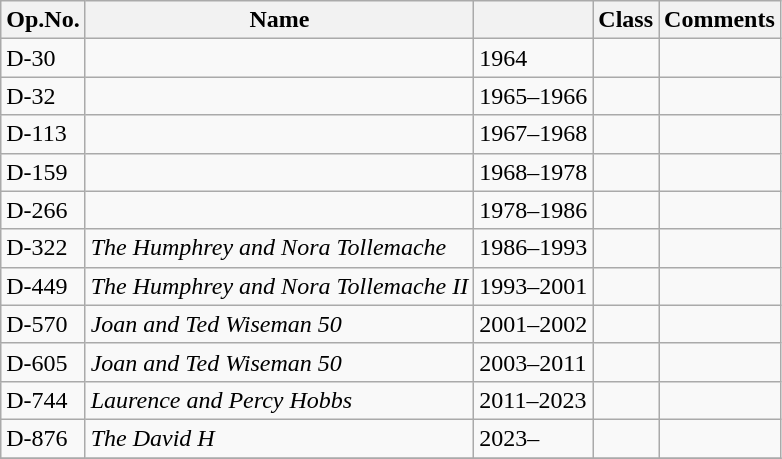<table class="wikitable">
<tr>
<th>Op.No.</th>
<th>Name</th>
<th></th>
<th>Class</th>
<th>Comments</th>
</tr>
<tr>
<td>D-30</td>
<td></td>
<td>1964</td>
<td></td>
<td></td>
</tr>
<tr>
<td>D-32</td>
<td></td>
<td>1965–1966</td>
<td></td>
<td></td>
</tr>
<tr>
<td>D-113</td>
<td></td>
<td>1967–1968</td>
<td></td>
<td></td>
</tr>
<tr>
<td>D-159</td>
<td></td>
<td>1968–1978</td>
<td></td>
<td></td>
</tr>
<tr>
<td>D-266</td>
<td></td>
<td>1978–1986</td>
<td></td>
<td></td>
</tr>
<tr>
<td>D-322</td>
<td><em>The Humphrey and Nora Tollemache</em></td>
<td>1986–1993</td>
<td></td>
<td></td>
</tr>
<tr>
<td>D-449</td>
<td><em>The Humphrey and Nora Tollemache II</em></td>
<td>1993–2001</td>
<td></td>
<td></td>
</tr>
<tr>
<td>D-570</td>
<td><em>Joan and Ted Wiseman 50</em></td>
<td>2001–2002</td>
<td></td>
<td></td>
</tr>
<tr>
<td>D-605</td>
<td><em>Joan and Ted Wiseman 50</em></td>
<td>2003–2011</td>
<td></td>
<td></td>
</tr>
<tr>
<td>D-744</td>
<td><em>Laurence and Percy Hobbs</em></td>
<td>2011–2023</td>
<td></td>
<td></td>
</tr>
<tr>
<td>D-876</td>
<td><em>The David H</em></td>
<td>2023–</td>
<td></td>
<td></td>
</tr>
<tr>
</tr>
</table>
